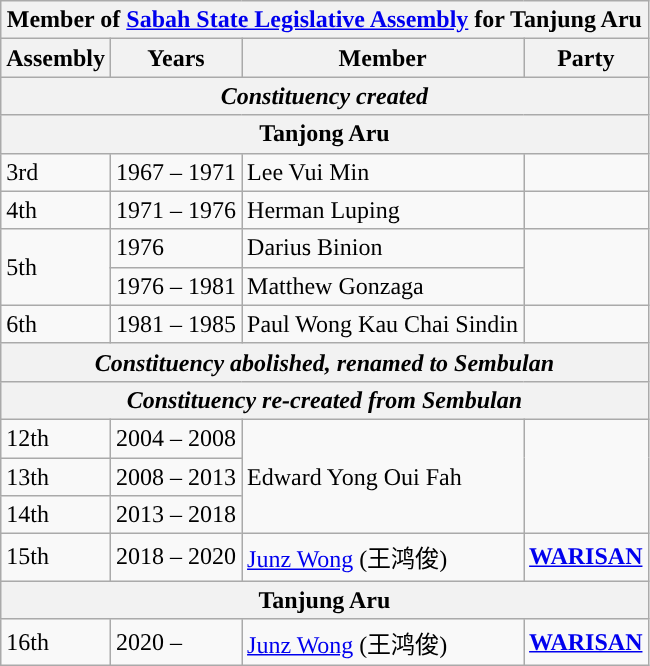<table class="wikitable">
<tr>
<th colspan="4">Member of <a href='#'>Sabah State Legislative Assembly</a> for Tanjung Aru</th>
</tr>
<tr>
<th>Assembly</th>
<th>Years</th>
<th>Member</th>
<th>Party</th>
</tr>
<tr>
<th colspan="4" align="center"><em>Constituency created</em></th>
</tr>
<tr>
<th colspan="4" align="center">Tanjong Aru</th>
</tr>
<tr>
<td>3rd</td>
<td>1967 – 1971</td>
<td>Lee Vui Min</td>
<td></td>
</tr>
<tr>
<td>4th</td>
<td>1971 – 1976</td>
<td>Herman Luping</td>
<td></td>
</tr>
<tr>
<td rowspan="2">5th</td>
<td>1976</td>
<td>Darius Binion</td>
<td rowspan="2"></td>
</tr>
<tr>
<td>1976 – 1981</td>
<td>Matthew Gonzaga</td>
</tr>
<tr>
<td>6th</td>
<td>1981 – 1985</td>
<td>Paul Wong Kau Chai Sindin</td>
<td></td>
</tr>
<tr>
<th colspan="4" align="center"><em>Constituency abolished, renamed to Sembulan</em></th>
</tr>
<tr>
<th colspan="4" align="center"><em>Constituency re-created from Sembulan</em></th>
</tr>
<tr>
<td>12th</td>
<td>2004 – 2008</td>
<td rowspan="3">Edward Yong Oui Fah</td>
<td rowspan="3"></td>
</tr>
<tr>
<td>13th</td>
<td>2008 – 2013</td>
</tr>
<tr>
<td>14th</td>
<td>2013 – 2018</td>
</tr>
<tr>
<td>15th</td>
<td>2018 – 2020</td>
<td><a href='#'>Junz Wong</a> (王鸿俊)</td>
<td><strong><a href='#'>WARISAN</a></strong></td>
</tr>
<tr>
<th colspan="4" align="center">Tanjung Aru</th>
</tr>
<tr>
<td>16th</td>
<td>2020 –</td>
<td><a href='#'>Junz Wong</a> (王鸿俊)</td>
<td><strong><a href='#'>WARISAN</a></strong></td>
</tr>
</table>
